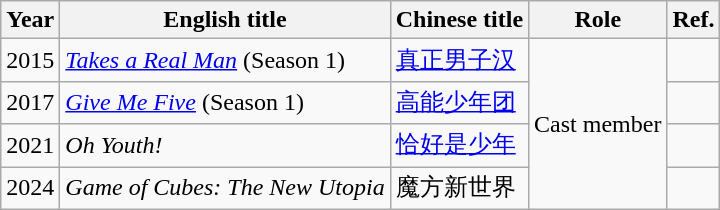<table class="wikitable">
<tr>
<th>Year</th>
<th>English title</th>
<th>Chinese title</th>
<th>Role</th>
<th>Ref.</th>
</tr>
<tr>
<td>2015</td>
<td><em><a href='#'>Takes a Real Man</a></em> (Season 1)</td>
<td><a href='#'>真正男子汉</a></td>
<td rowspan="4">Cast member</td>
<td></td>
</tr>
<tr>
<td>2017</td>
<td><em><a href='#'>Give Me Five</a></em> (Season 1)</td>
<td><a href='#'>高能少年团</a></td>
<td></td>
</tr>
<tr>
<td>2021</td>
<td><em>Oh Youth!</em></td>
<td><a href='#'>恰好是少年</a></td>
<td></td>
</tr>
<tr>
<td>2024</td>
<td><em>Game of Cubes: The New Utopia</em></td>
<td>魔方新世界</td>
<td></td>
</tr>
</table>
